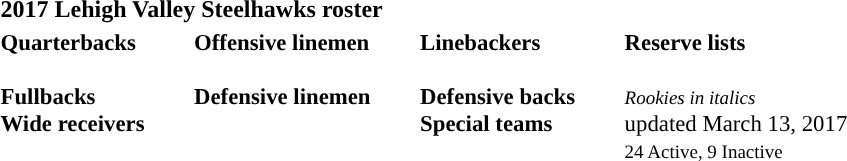<table class="toccolours" style="text-align: left;">
<tr>
<th colspan="7"><strong>2017 Lehigh Valley Steelhawks roster</strong></th>
</tr>
<tr>
<td style="font-size: 95%;vertical-align:top;"><strong>Quarterbacks</strong><br>
<br><strong>Fullbacks</strong>
<br><strong>Wide receivers</strong>



</td>
<td style="width: 25px;"></td>
<td style="font-size: 95%;vertical-align:top;"><strong>Offensive linemen</strong><br>


<br><strong>Defensive linemen</strong>





</td>
<td style="width: 25px;"></td>
<td style="font-size: 95%;vertical-align:top;"><strong>Linebackers</strong><br>
<br><strong>Defensive backs</strong>



<br><strong>Special teams</strong>
</td>
<td style="width: 25px;"></td>
<td style="font-size: 95%;vertical-align:top;"><strong>Reserve lists</strong><br>







<br><small><em>Rookies in italics</em></small><br>
 updated March 13, 2017<br>
<small>24 Active, 9 Inactive</small></td>
</tr>
<tr>
</tr>
</table>
